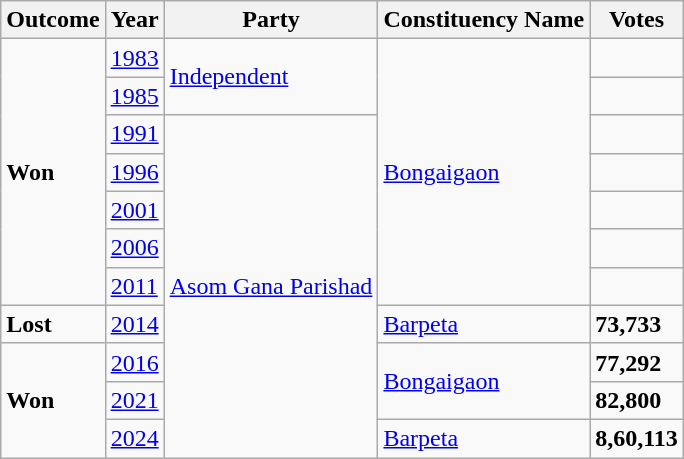<table class="wikitable">
<tr>
<th>Outcome</th>
<th>Year</th>
<th>Party</th>
<th>Constituency Name</th>
<th>Votes</th>
</tr>
<tr>
<td rowspan="7"><strong>Won</strong></td>
<td><a href='#'>1983</a></td>
<td rowspan="2"><a href='#'>Independent</a></td>
<td rowspan="7"><a href='#'>Bongaigaon</a></td>
<td></td>
</tr>
<tr>
<td><a href='#'>1985</a></td>
<td></td>
</tr>
<tr>
<td><a href='#'>1991</a></td>
<td rowspan="9"><a href='#'>Asom Gana Parishad</a></td>
<td></td>
</tr>
<tr>
<td><a href='#'>1996</a></td>
<td></td>
</tr>
<tr>
<td><a href='#'>2001</a></td>
<td></td>
</tr>
<tr>
<td><a href='#'>2006</a></td>
<td></td>
</tr>
<tr>
<td><a href='#'>2011</a></td>
<td></td>
</tr>
<tr>
<td><strong>Lost</strong></td>
<td><a href='#'>2014</a></td>
<td><a href='#'>Barpeta</a></td>
<td><strong>73,733</strong></td>
</tr>
<tr>
<td rowspan="3"><strong>Won</strong></td>
<td><a href='#'>2016</a></td>
<td rowspan="2"><a href='#'>Bongaigaon</a></td>
<td><strong>77,292</strong></td>
</tr>
<tr>
<td><a href='#'>2021</a></td>
<td><strong>82,800</strong></td>
</tr>
<tr>
<td><a href='#'>2024</a></td>
<td><a href='#'>Barpeta</a></td>
<td><strong>8,60,113</strong></td>
</tr>
</table>
